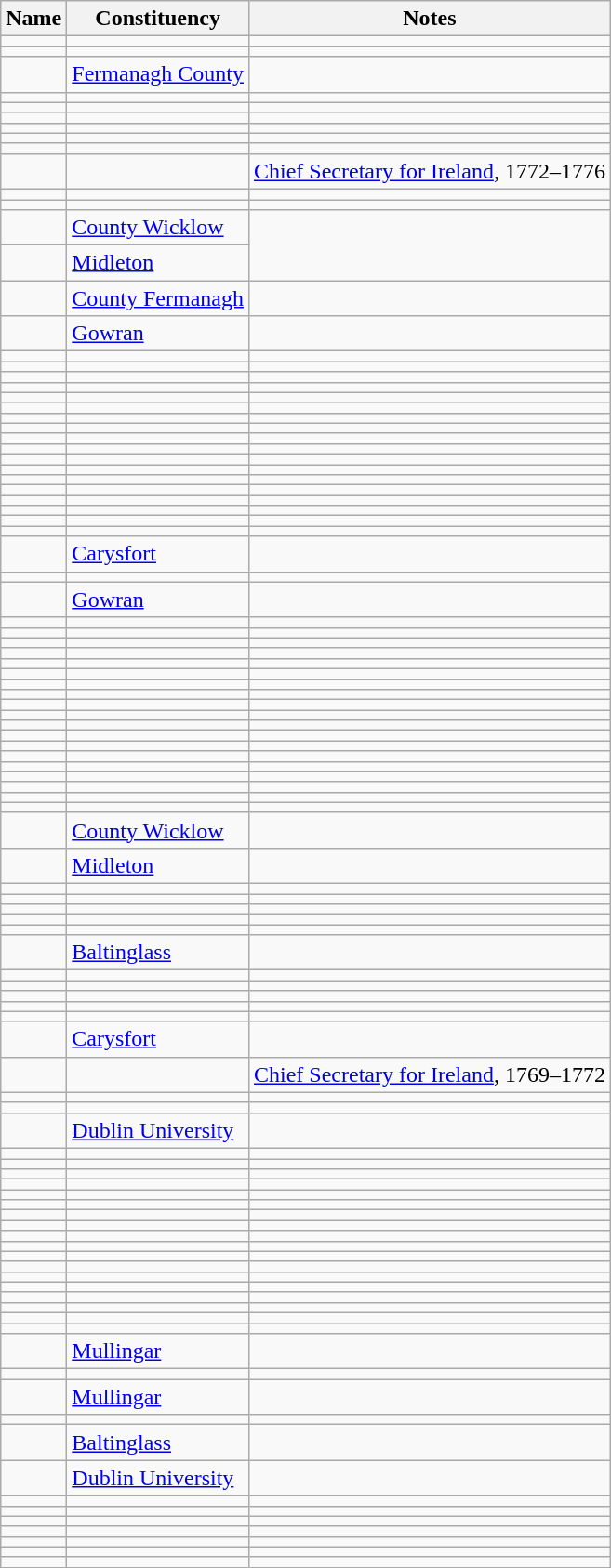<table class="wikitable sortable">
<tr>
<th>Name</th>
<th>Constituency</th>
<th>Notes</th>
</tr>
<tr>
<td></td>
<td></td>
<td></td>
</tr>
<tr>
<td></td>
<td></td>
<td></td>
</tr>
<tr>
<td></td>
<td><a href='#'>Fermanagh County</a></td>
<td></td>
</tr>
<tr>
<td></td>
<td></td>
<td></td>
</tr>
<tr>
<td></td>
<td></td>
<td></td>
</tr>
<tr>
<td></td>
<td></td>
<td></td>
</tr>
<tr>
<td></td>
<td></td>
<td></td>
</tr>
<tr>
<td></td>
<td></td>
<td></td>
</tr>
<tr>
<td></td>
<td></td>
<td></td>
</tr>
<tr>
<td></td>
<td></td>
<td><a href='#'>Chief Secretary for Ireland</a>, 1772–1776</td>
</tr>
<tr>
<td></td>
<td></td>
<td></td>
</tr>
<tr>
<td></td>
<td></td>
<td></td>
</tr>
<tr>
<td></td>
<td><a href='#'>County Wicklow</a></td>
</tr>
<tr>
<td></td>
<td><a href='#'>Midleton</a></td>
</tr>
<tr>
<td></td>
<td><a href='#'>County Fermanagh</a></td>
<td></td>
</tr>
<tr>
<td></td>
<td><a href='#'>Gowran</a></td>
<td></td>
</tr>
<tr>
<td></td>
<td></td>
<td></td>
</tr>
<tr>
<td></td>
<td></td>
<td></td>
</tr>
<tr>
<td></td>
<td></td>
<td></td>
</tr>
<tr>
<td></td>
<td></td>
<td></td>
</tr>
<tr>
<td></td>
<td></td>
<td></td>
</tr>
<tr>
<td></td>
<td></td>
<td></td>
</tr>
<tr>
<td></td>
<td></td>
<td></td>
</tr>
<tr>
<td></td>
<td></td>
<td></td>
</tr>
<tr>
<td></td>
<td></td>
<td></td>
</tr>
<tr>
<td></td>
<td></td>
<td></td>
</tr>
<tr>
<td></td>
<td></td>
<td></td>
</tr>
<tr>
<td></td>
<td></td>
<td></td>
</tr>
<tr>
<td></td>
<td></td>
<td></td>
</tr>
<tr>
<td></td>
<td></td>
<td></td>
</tr>
<tr>
<td></td>
<td></td>
<td></td>
</tr>
<tr>
<td></td>
<td></td>
<td></td>
</tr>
<tr>
<td></td>
<td></td>
<td></td>
</tr>
<tr>
<td></td>
<td></td>
<td></td>
</tr>
<tr>
<td></td>
<td><a href='#'>Carysfort</a></td>
<td></td>
</tr>
<tr>
<td></td>
<td></td>
<td></td>
</tr>
<tr>
<td></td>
<td><a href='#'>Gowran</a></td>
<td></td>
</tr>
<tr>
<td></td>
<td></td>
<td></td>
</tr>
<tr>
<td></td>
<td></td>
<td></td>
</tr>
<tr>
<td></td>
<td></td>
<td></td>
</tr>
<tr>
<td></td>
<td></td>
<td></td>
</tr>
<tr>
<td></td>
<td></td>
<td></td>
</tr>
<tr>
<td></td>
<td></td>
<td></td>
</tr>
<tr>
<td></td>
<td></td>
<td></td>
</tr>
<tr>
<td></td>
<td></td>
<td></td>
</tr>
<tr>
<td></td>
<td></td>
<td></td>
</tr>
<tr>
<td></td>
<td></td>
<td></td>
</tr>
<tr>
<td></td>
<td></td>
<td></td>
</tr>
<tr>
<td></td>
<td></td>
<td></td>
</tr>
<tr>
<td></td>
<td></td>
<td></td>
</tr>
<tr>
<td></td>
<td></td>
<td></td>
</tr>
<tr>
<td></td>
<td></td>
<td></td>
</tr>
<tr>
<td></td>
<td></td>
<td></td>
</tr>
<tr>
<td></td>
<td></td>
<td></td>
</tr>
<tr>
<td></td>
<td></td>
<td></td>
</tr>
<tr>
<td></td>
<td></td>
<td></td>
</tr>
<tr>
<td></td>
<td><a href='#'>County Wicklow</a></td>
<td></td>
</tr>
<tr>
<td></td>
<td><a href='#'>Midleton</a></td>
</tr>
<tr>
<td></td>
<td></td>
<td></td>
</tr>
<tr>
<td></td>
<td></td>
<td></td>
</tr>
<tr>
<td></td>
<td></td>
<td></td>
</tr>
<tr>
<td></td>
<td></td>
<td></td>
</tr>
<tr>
<td></td>
<td></td>
<td></td>
</tr>
<tr>
<td></td>
<td><a href='#'>Baltinglass</a></td>
<td></td>
</tr>
<tr>
<td></td>
<td></td>
<td></td>
</tr>
<tr>
<td></td>
<td></td>
<td></td>
</tr>
<tr>
<td></td>
<td></td>
<td></td>
</tr>
<tr>
<td></td>
<td></td>
<td></td>
</tr>
<tr>
<td></td>
<td></td>
<td></td>
</tr>
<tr>
<td></td>
<td><a href='#'>Carysfort</a></td>
<td></td>
</tr>
<tr>
<td></td>
<td></td>
<td><a href='#'>Chief Secretary for Ireland</a>, 1769–1772</td>
</tr>
<tr>
<td></td>
<td></td>
<td></td>
</tr>
<tr>
<td></td>
<td></td>
<td></td>
</tr>
<tr>
<td></td>
<td><a href='#'>Dublin University</a></td>
<td></td>
</tr>
<tr>
<td></td>
<td></td>
<td></td>
</tr>
<tr>
<td></td>
<td></td>
<td></td>
</tr>
<tr>
<td></td>
<td></td>
<td></td>
</tr>
<tr>
<td></td>
<td></td>
<td></td>
</tr>
<tr>
<td></td>
<td></td>
<td></td>
</tr>
<tr>
<td></td>
<td></td>
<td></td>
</tr>
<tr>
<td></td>
<td></td>
<td></td>
</tr>
<tr>
<td></td>
<td></td>
<td></td>
</tr>
<tr>
<td></td>
<td></td>
<td></td>
</tr>
<tr>
<td></td>
<td></td>
<td></td>
</tr>
<tr>
<td></td>
<td></td>
<td></td>
</tr>
<tr>
<td></td>
<td></td>
<td></td>
</tr>
<tr>
<td></td>
<td></td>
<td></td>
</tr>
<tr>
<td></td>
<td></td>
<td></td>
</tr>
<tr>
<td></td>
<td></td>
<td></td>
</tr>
<tr>
<td></td>
<td></td>
<td></td>
</tr>
<tr>
<td></td>
<td></td>
<td></td>
</tr>
<tr>
<td></td>
<td></td>
<td></td>
</tr>
<tr>
<td></td>
<td><a href='#'>Mullingar</a></td>
<td></td>
</tr>
<tr>
<td></td>
<td></td>
<td></td>
</tr>
<tr>
<td></td>
<td><a href='#'>Mullingar</a></td>
<td></td>
</tr>
<tr>
<td></td>
<td></td>
<td></td>
</tr>
<tr>
<td></td>
<td><a href='#'>Baltinglass</a></td>
<td></td>
</tr>
<tr>
<td></td>
<td><a href='#'>Dublin University</a></td>
<td></td>
</tr>
<tr>
<td></td>
<td></td>
<td></td>
</tr>
<tr>
<td></td>
<td></td>
<td></td>
</tr>
<tr>
<td></td>
<td></td>
<td></td>
</tr>
<tr>
<td></td>
<td></td>
<td></td>
</tr>
<tr>
<td></td>
<td></td>
<td></td>
</tr>
<tr>
<td></td>
<td></td>
<td></td>
</tr>
<tr>
<td></td>
<td></td>
<td></td>
</tr>
</table>
